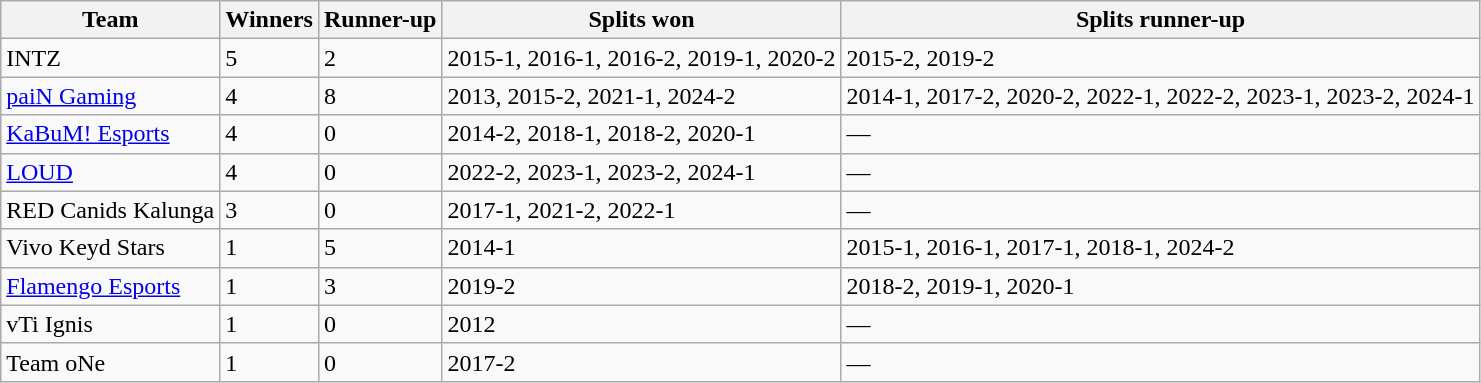<table class="wikitable sortable">
<tr>
<th>Team</th>
<th>Winners</th>
<th>Runner-up</th>
<th>Splits won</th>
<th>Splits runner-up</th>
</tr>
<tr>
<td>INTZ</td>
<td>5</td>
<td>2</td>
<td>2015-1, 2016-1, 2016-2, 2019-1, 2020-2</td>
<td>2015-2, 2019-2</td>
</tr>
<tr>
<td><a href='#'>paiN Gaming</a></td>
<td>4</td>
<td>8</td>
<td>2013, 2015-2, 2021-1, 2024-2</td>
<td>2014-1, 2017-2, 2020-2, 2022-1, 2022-2, 2023-1, 2023-2, 2024-1</td>
</tr>
<tr>
<td><a href='#'>KaBuM! Esports</a></td>
<td>4</td>
<td>0</td>
<td>2014-2, 2018-1, 2018-2, 2020-1</td>
<td>—</td>
</tr>
<tr>
<td><a href='#'>LOUD</a></td>
<td>4</td>
<td>0</td>
<td>2022-2, 2023-1, 2023-2, 2024-1</td>
<td>—</td>
</tr>
<tr>
<td>RED Canids Kalunga</td>
<td>3</td>
<td>0</td>
<td>2017-1, 2021-2, 2022-1</td>
<td>—</td>
</tr>
<tr>
<td>Vivo Keyd Stars</td>
<td>1</td>
<td>5</td>
<td>2014-1</td>
<td>2015-1, 2016-1, 2017-1, 2018-1, 2024-2</td>
</tr>
<tr>
<td><a href='#'>Flamengo Esports</a></td>
<td>1</td>
<td>3</td>
<td>2019-2</td>
<td>2018-2, 2019-1, 2020-1</td>
</tr>
<tr>
<td>vTi Ignis</td>
<td>1</td>
<td>0</td>
<td>2012</td>
<td>—</td>
</tr>
<tr>
<td>Team oNe</td>
<td>1</td>
<td>0</td>
<td>2017-2</td>
<td>—</td>
</tr>
</table>
